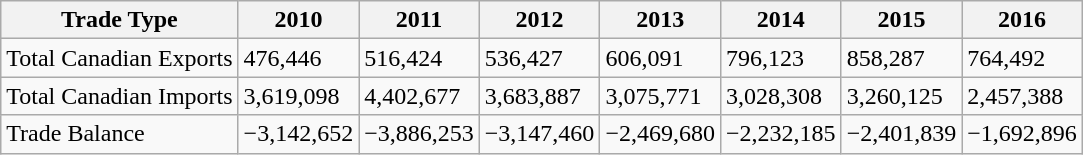<table class="wikitable">
<tr>
<th>Trade Type</th>
<th>2010</th>
<th>2011</th>
<th>2012</th>
<th>2013</th>
<th>2014</th>
<th>2015</th>
<th>2016</th>
</tr>
<tr>
<td>Total Canadian Exports</td>
<td>476,446</td>
<td>516,424</td>
<td>536,427</td>
<td>606,091</td>
<td>796,123</td>
<td>858,287</td>
<td>764,492</td>
</tr>
<tr>
<td>Total Canadian Imports</td>
<td>3,619,098</td>
<td>4,402,677</td>
<td>3,683,887</td>
<td>3,075,771</td>
<td>3,028,308</td>
<td>3,260,125</td>
<td>2,457,388</td>
</tr>
<tr>
<td>Trade Balance</td>
<td>−3,142,652</td>
<td>−3,886,253</td>
<td>−3,147,460</td>
<td>−2,469,680</td>
<td>−2,232,185</td>
<td>−2,401,839</td>
<td>−1,692,896</td>
</tr>
</table>
